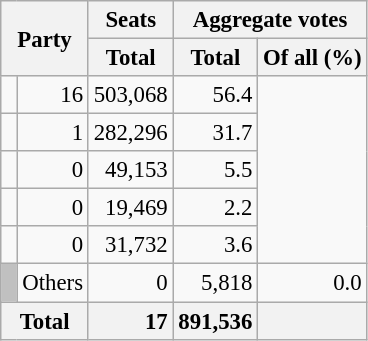<table class="wikitable" style="text-align:right; font-size:95%;">
<tr>
<th colspan="2" rowspan="2">Party</th>
<th>Seats</th>
<th colspan="2">Aggregate votes</th>
</tr>
<tr>
<th>Total</th>
<th>Total</th>
<th>Of all (%)</th>
</tr>
<tr>
<td></td>
<td>16</td>
<td>503,068</td>
<td>56.4</td>
</tr>
<tr>
<td></td>
<td>1</td>
<td>282,296</td>
<td>31.7</td>
</tr>
<tr>
<td></td>
<td>0</td>
<td>49,153</td>
<td>5.5</td>
</tr>
<tr>
<td></td>
<td>0</td>
<td>19,469</td>
<td>2.2</td>
</tr>
<tr>
<td></td>
<td>0</td>
<td>31,732</td>
<td>3.6</td>
</tr>
<tr>
<td style="background:silver;"> </td>
<td align=left>Others</td>
<td>0</td>
<td>5,818</td>
<td>0.0</td>
</tr>
<tr>
<th colspan="2" style="background:#f2f2f2"><strong>Total</strong></th>
<td style="background:#f2f2f2;"><strong>17</strong></td>
<td style="background:#f2f2f2;"><strong>891,536</strong></td>
<td style="background:#f2f2f2;"></td>
</tr>
</table>
